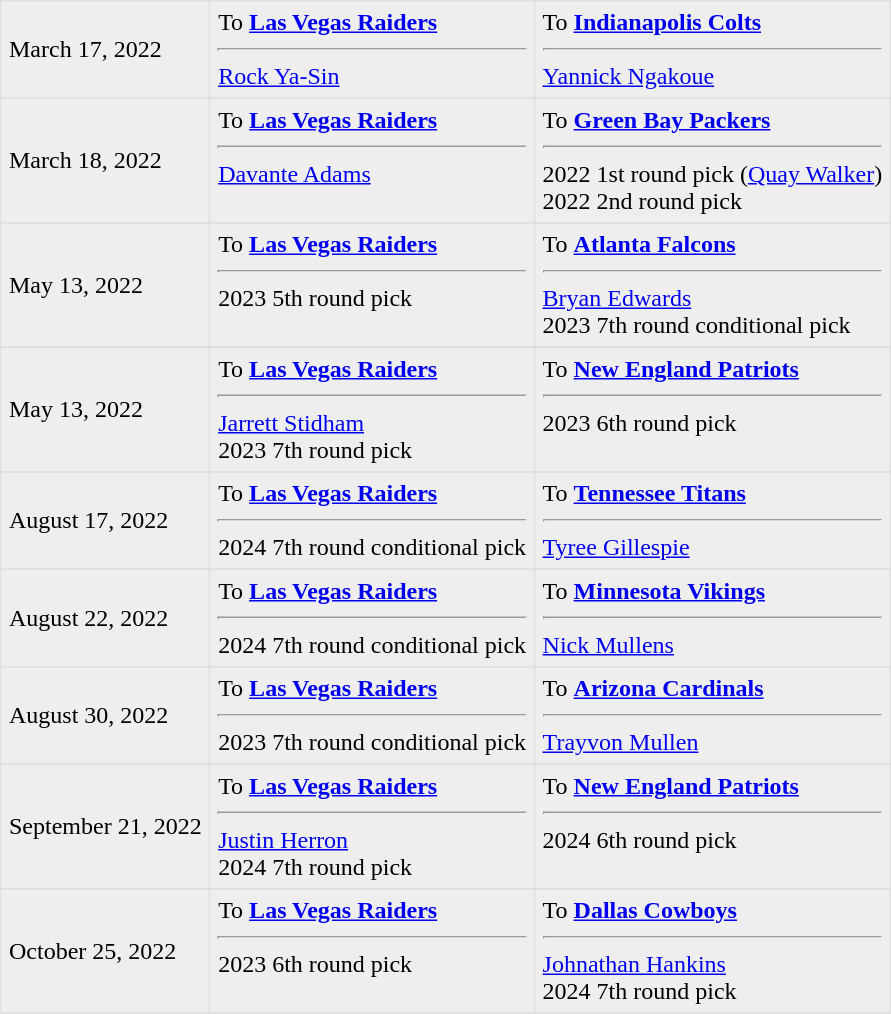<table border="1" style="border-collapse:collapse" cellpadding="5" bordercolor="#DFDFDF">
<tr>
</tr>
<tr bgcolor="eeeeee">
<td>March 17, 2022<br></td>
<td valign="top">To <strong><a href='#'>Las Vegas Raiders</a></strong><hr><a href='#'>Rock Ya-Sin</a></td>
<td valign="top">To <strong><a href='#'>Indianapolis Colts</a></strong><hr><a href='#'>Yannick Ngakoue</a></td>
</tr>
<tr>
</tr>
<tr bgcolor="eeeeee">
<td>March 18, 2022<br></td>
<td valign="top">To <strong><a href='#'>Las Vegas Raiders</a></strong><hr><a href='#'>Davante Adams</a></td>
<td valign="top">To <strong><a href='#'>Green Bay Packers</a></strong><hr>2022 1st round pick (<a href='#'>Quay Walker</a>)<br>2022 2nd round pick</td>
</tr>
<tr>
</tr>
<tr bgcolor="eeeeee">
<td>May 13, 2022<br></td>
<td valign="top">To <strong><a href='#'>Las Vegas Raiders</a></strong><hr>2023 5th round pick</td>
<td valign="top">To <strong><a href='#'>Atlanta Falcons</a></strong><hr><a href='#'>Bryan Edwards</a><br>2023 7th round conditional pick</td>
</tr>
<tr>
</tr>
<tr bgcolor="eeeeee">
<td>May 13, 2022<br></td>
<td valign="top">To <strong><a href='#'>Las Vegas Raiders</a></strong><hr><a href='#'>Jarrett Stidham</a><br>2023 7th round pick</td>
<td valign="top">To <strong><a href='#'>New England Patriots</a></strong><hr>2023 6th round pick</td>
</tr>
<tr>
</tr>
<tr bgcolor="eeeeee">
<td>August 17, 2022<br></td>
<td valign="top">To <strong><a href='#'>Las Vegas Raiders</a></strong><hr>2024 7th round conditional pick</td>
<td valign="top">To <strong><a href='#'>Tennessee Titans</a></strong><hr><a href='#'>Tyree Gillespie</a></td>
</tr>
<tr>
</tr>
<tr bgcolor="eeeeee">
<td>August 22, 2022<br></td>
<td valign="top">To <strong><a href='#'>Las Vegas Raiders</a></strong><hr>2024 7th round conditional pick</td>
<td valign="top">To <strong><a href='#'>Minnesota Vikings</a></strong><hr><a href='#'>Nick Mullens</a></td>
</tr>
<tr>
</tr>
<tr bgcolor="eeeeee">
<td>August 30, 2022<br></td>
<td valign="top">To <strong><a href='#'>Las Vegas Raiders</a></strong><hr>2023 7th round conditional pick</td>
<td valign="top">To <strong><a href='#'>Arizona Cardinals</a></strong><hr><a href='#'>Trayvon Mullen</a></td>
</tr>
<tr>
</tr>
<tr bgcolor="eeeeee">
<td>September 21, 2022<br></td>
<td valign="top">To <strong><a href='#'>Las Vegas Raiders</a></strong><hr><a href='#'>Justin Herron</a> <br>2024 7th round pick</td>
<td valign="top">To <strong><a href='#'>New England Patriots</a></strong><hr>2024 6th round pick</td>
</tr>
<tr>
</tr>
<tr bgcolor="eeeeee">
<td>October 25, 2022<br></td>
<td valign="top">To <strong><a href='#'>Las Vegas Raiders</a></strong><hr>2023 6th round pick</td>
<td valign="top">To <strong><a href='#'>Dallas Cowboys</a></strong><hr><a href='#'>Johnathan Hankins</a><br>2024 7th round pick</td>
</tr>
</table>
